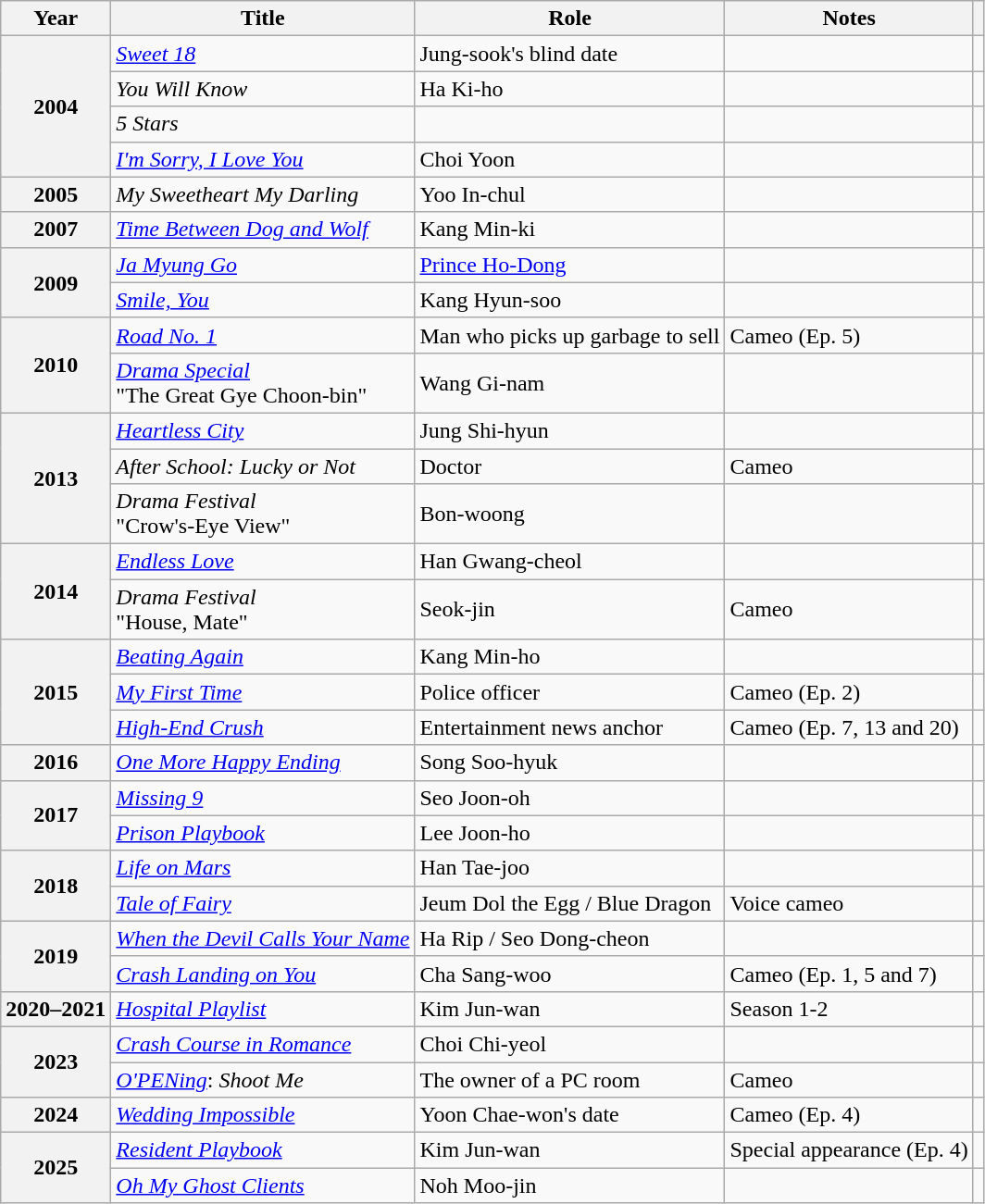<table class="wikitable plainrowheaders">
<tr>
<th scope="col">Year</th>
<th scope="col">Title</th>
<th scope="col">Role</th>
<th scope="col">Notes</th>
<th scope="col" class="unsortable"></th>
</tr>
<tr>
<th scope="row" rowspan="4">2004</th>
<td><em><a href='#'>Sweet 18</a></em></td>
<td>Jung-sook's blind date</td>
<td></td>
<td style="text-align:center"></td>
</tr>
<tr>
<td><em>You Will Know</em></td>
<td>Ha Ki-ho</td>
<td></td>
<td style="text-align:center"></td>
</tr>
<tr>
<td><em>5 Stars</em></td>
<td></td>
<td></td>
<td style="text-align:center"></td>
</tr>
<tr>
<td><em><a href='#'>I'm Sorry, I Love You</a></em></td>
<td>Choi Yoon</td>
<td></td>
<td style="text-align:center"></td>
</tr>
<tr>
<th scope="row">2005</th>
<td><em>My Sweetheart My Darling</em></td>
<td>Yoo In-chul</td>
<td></td>
<td style="text-align:center"></td>
</tr>
<tr>
<th scope="row">2007</th>
<td><em><a href='#'>Time Between Dog and Wolf</a></em></td>
<td>Kang Min-ki</td>
<td></td>
<td style="text-align:center"></td>
</tr>
<tr>
<th scope="row" rowspan="2">2009</th>
<td><em><a href='#'>Ja Myung Go</a></em></td>
<td><a href='#'>Prince Ho-Dong</a></td>
<td></td>
<td style="text-align:center"></td>
</tr>
<tr>
<td><em><a href='#'>Smile, You</a></em></td>
<td>Kang Hyun-soo</td>
<td></td>
<td style="text-align:center"></td>
</tr>
<tr>
<th scope="row" rowspan="2">2010</th>
<td><em><a href='#'>Road No. 1</a></em></td>
<td>Man who picks up garbage to sell</td>
<td>Cameo (Ep. 5)</td>
<td style="text-align:center"></td>
</tr>
<tr>
<td><em><a href='#'>Drama Special</a></em><br>"The Great Gye Choon-bin"</td>
<td>Wang Gi-nam</td>
<td></td>
<td style="text-align:center"></td>
</tr>
<tr>
<th scope="row" rowspan="3">2013</th>
<td><em><a href='#'>Heartless City</a></em></td>
<td>Jung Shi-hyun</td>
<td></td>
<td style="text-align:center"></td>
</tr>
<tr>
<td><em>After School: Lucky or Not</em></td>
<td>Doctor</td>
<td>Cameo</td>
<td style="text-align:center"></td>
</tr>
<tr>
<td><em>Drama Festival</em><br>"Crow's-Eye View"</td>
<td>Bon-woong</td>
<td></td>
<td style="text-align:center"></td>
</tr>
<tr>
<th scope="row" rowspan="2">2014</th>
<td><em><a href='#'>Endless Love</a></em></td>
<td>Han Gwang-cheol</td>
<td></td>
<td style="text-align:center"></td>
</tr>
<tr>
<td><em>Drama Festival</em><br>"House, Mate"</td>
<td>Seok-jin</td>
<td>Cameo</td>
<td style="text-align:center"></td>
</tr>
<tr>
<th scope="row" rowspan="3">2015</th>
<td><em><a href='#'>Beating Again</a></em></td>
<td>Kang Min-ho</td>
<td></td>
<td style="text-align:center"></td>
</tr>
<tr>
<td><em><a href='#'>My First Time</a></em></td>
<td>Police officer</td>
<td>Cameo (Ep. 2)</td>
<td style="text-align:center"></td>
</tr>
<tr>
<td><em><a href='#'>High-End Crush</a></em></td>
<td>Entertainment news anchor</td>
<td>Cameo (Ep. 7, 13 and 20)</td>
<td style="text-align:center"></td>
</tr>
<tr>
<th scope="row">2016</th>
<td><em><a href='#'>One More Happy Ending</a></em></td>
<td>Song Soo-hyuk</td>
<td></td>
<td style="text-align:center"></td>
</tr>
<tr>
<th scope="row" rowspan="2">2017</th>
<td><em><a href='#'>Missing 9</a></em></td>
<td>Seo Joon-oh</td>
<td></td>
<td style="text-align:center"></td>
</tr>
<tr>
<td><em><a href='#'>Prison Playbook</a></em></td>
<td>Lee Joon-ho</td>
<td></td>
<td style="text-align:center"></td>
</tr>
<tr>
<th scope="row" rowspan="2">2018</th>
<td><em><a href='#'>Life on Mars</a></em></td>
<td>Han Tae-joo</td>
<td></td>
<td style="text-align:center"></td>
</tr>
<tr>
<td><em><a href='#'>Tale of Fairy</a></em></td>
<td>Jeum Dol the Egg / Blue Dragon</td>
<td>Voice cameo</td>
<td style="text-align:center"></td>
</tr>
<tr>
<th scope="row" rowspan="2">2019</th>
<td><em><a href='#'>When the Devil Calls Your Name</a></em></td>
<td>Ha Rip / Seo Dong-cheon</td>
<td></td>
<td style="text-align:center"></td>
</tr>
<tr>
<td><em><a href='#'>Crash Landing on You</a></em></td>
<td>Cha Sang-woo</td>
<td>Cameo (Ep. 1, 5 and 7)</td>
<td style="text-align:center"></td>
</tr>
<tr>
<th scope="row">2020–2021</th>
<td><em><a href='#'>Hospital Playlist</a></em></td>
<td>Kim Jun-wan</td>
<td>Season 1-2</td>
<td style="text-align:center"></td>
</tr>
<tr>
<th scope="row" rowspan="2">2023</th>
<td><em><a href='#'>Crash Course in Romance</a></em></td>
<td>Choi Chi-yeol</td>
<td></td>
<td style="text-align:center"></td>
</tr>
<tr>
<td><em><a href='#'>O'PENing</a></em>: <em>Shoot Me</em></td>
<td>The owner of a PC room</td>
<td>Cameo</td>
<td style="text-align:center"></td>
</tr>
<tr>
<th scope="row">2024</th>
<td><em><a href='#'>Wedding Impossible</a></em></td>
<td>Yoon Chae-won's date</td>
<td>Cameo (Ep. 4)</td>
<td style="text-align:center"></td>
</tr>
<tr>
<th scope="row" rowspan="2">2025</th>
<td><em><a href='#'>Resident Playbook</a></em></td>
<td>Kim Jun-wan</td>
<td>Special appearance (Ep. 4)</td>
<td style="text-align:center"></td>
</tr>
<tr>
<td><em><a href='#'>Oh My Ghost Clients</a></em></td>
<td>Noh Moo-jin</td>
<td></td>
<td style="text-align:center"></td>
</tr>
</table>
